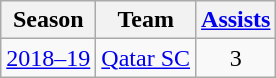<table class="wikitable" style="text-align: center;">
<tr>
<th>Season</th>
<th>Team</th>
<th><a href='#'>Assists</a></th>
</tr>
<tr>
<td><a href='#'>2018–19</a></td>
<td><a href='#'>Qatar SC</a></td>
<td>3</td>
</tr>
</table>
